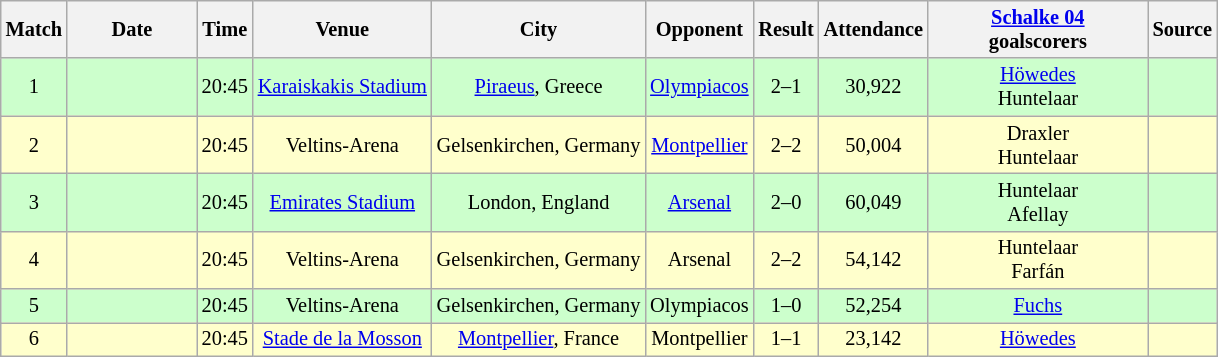<table class="wikitable" Style="text-align: center;font-size:85%">
<tr>
<th>Match</th>
<th style="width:80px">Date</th>
<th>Time</th>
<th>Venue</th>
<th>City</th>
<th>Opponent</th>
<th>Result</th>
<th>Attendance</th>
<th style="width:140px"><a href='#'>Schalke 04</a><br>goalscorers</th>
<th>Source</th>
</tr>
<tr style="background:#cfc;">
<td>1</td>
<td></td>
<td>20:45</td>
<td><a href='#'>Karaiskakis Stadium</a></td>
<td><a href='#'>Piraeus</a>, Greece</td>
<td><a href='#'>Olympiacos</a></td>
<td>2–1</td>
<td>30,922</td>
<td><a href='#'>Höwedes</a>  <br> Huntelaar </td>
<td></td>
</tr>
<tr style="background:#ffc;">
<td>2</td>
<td></td>
<td>20:45</td>
<td>Veltins-Arena</td>
<td>Gelsenkirchen, Germany</td>
<td><a href='#'>Montpellier</a></td>
<td>2–2</td>
<td>50,004</td>
<td>Draxler  <br> Huntelaar </td>
<td></td>
</tr>
<tr style="background:#cfc;">
<td>3</td>
<td></td>
<td>20:45</td>
<td><a href='#'>Emirates Stadium</a></td>
<td>London, England</td>
<td><a href='#'>Arsenal</a></td>
<td>2–0</td>
<td>60,049</td>
<td>Huntelaar  <br> Afellay </td>
<td></td>
</tr>
<tr style="background:#ffc;">
<td>4</td>
<td></td>
<td>20:45</td>
<td>Veltins-Arena</td>
<td>Gelsenkirchen, Germany</td>
<td>Arsenal</td>
<td>2–2</td>
<td>54,142</td>
<td>Huntelaar  <br> Farfán </td>
<td></td>
</tr>
<tr style="background:#cfc;">
<td>5</td>
<td></td>
<td>20:45</td>
<td>Veltins-Arena</td>
<td>Gelsenkirchen, Germany</td>
<td>Olympiacos</td>
<td>1–0</td>
<td>52,254</td>
<td><a href='#'>Fuchs</a> </td>
<td></td>
</tr>
<tr style="background:#ffc;">
<td>6</td>
<td></td>
<td>20:45</td>
<td><a href='#'>Stade de la Mosson</a></td>
<td><a href='#'>Montpellier</a>, France</td>
<td>Montpellier</td>
<td>1–1</td>
<td>23,142</td>
<td><a href='#'>Höwedes</a> </td>
<td></td>
</tr>
</table>
